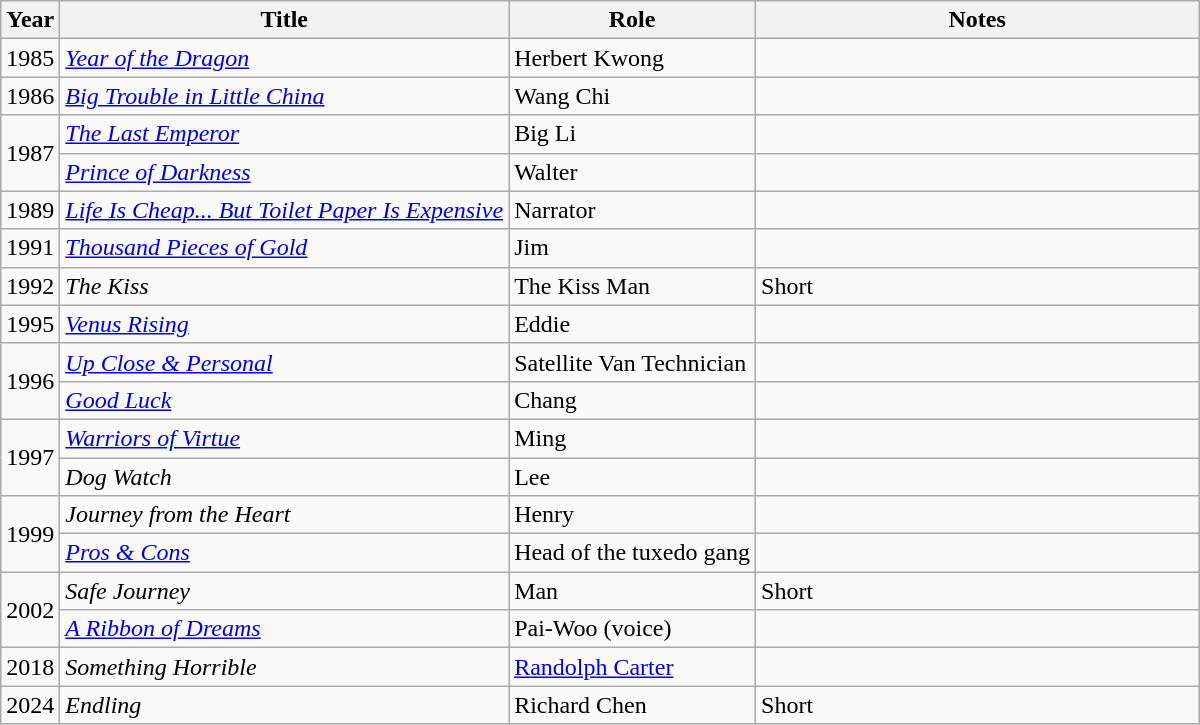<table class="wikitable sortable">
<tr>
<th>Year</th>
<th>Title</th>
<th>Role</th>
<th class="unsortable" style="width:18em;">Notes</th>
</tr>
<tr>
<td>1985</td>
<td><em><a href='#'>Year of the Dragon</a></em></td>
<td>Herbert Kwong</td>
<td></td>
</tr>
<tr>
<td>1986</td>
<td><em><a href='#'>Big Trouble in Little China</a></em></td>
<td>Wang Chi</td>
<td></td>
</tr>
<tr>
<td rowspan="2">1987</td>
<td><em><a href='#'>The Last Emperor</a></em></td>
<td>Big Li</td>
<td></td>
</tr>
<tr>
<td><em><a href='#'>Prince of Darkness</a></em></td>
<td>Walter</td>
<td></td>
</tr>
<tr>
<td>1989</td>
<td><em><a href='#'>Life Is Cheap... But Toilet Paper Is Expensive</a></em></td>
<td>Narrator</td>
<td></td>
</tr>
<tr>
<td>1991</td>
<td><em><a href='#'>Thousand Pieces of Gold</a></em></td>
<td>Jim</td>
<td></td>
</tr>
<tr>
<td>1992</td>
<td><em>The Kiss</em></td>
<td>The Kiss Man</td>
<td>Short</td>
</tr>
<tr>
<td>1995</td>
<td><em><a href='#'>Venus Rising</a></em></td>
<td>Eddie</td>
<td></td>
</tr>
<tr>
<td rowspan="2">1996</td>
<td><em><a href='#'>Up Close & Personal</a></em></td>
<td>Satellite Van Technician</td>
<td></td>
</tr>
<tr>
<td><em><a href='#'>Good Luck</a></em></td>
<td>Chang</td>
<td></td>
</tr>
<tr>
<td rowspan="2">1997</td>
<td><em><a href='#'>Warriors of Virtue</a></em></td>
<td>Ming</td>
<td></td>
</tr>
<tr>
<td><em>Dog Watch</em></td>
<td>Lee</td>
<td></td>
</tr>
<tr>
<td rowspan="2">1999</td>
<td><em>Journey from the Heart</em></td>
<td>Henry</td>
<td></td>
</tr>
<tr>
<td><em><a href='#'>Pros & Cons</a></em></td>
<td>Head of the tuxedo gang</td>
<td></td>
</tr>
<tr>
<td rowspan="2">2002</td>
<td><em>Safe Journey</em></td>
<td>Man</td>
<td>Short</td>
</tr>
<tr>
<td><em><a href='#'>A Ribbon of Dreams</a></em></td>
<td>Pai-Woo (voice)</td>
<td></td>
</tr>
<tr>
<td>2018</td>
<td><em>Something Horrible</em></td>
<td><a href='#'>Randolph Carter</a></td>
<td></td>
</tr>
<tr>
<td>2024</td>
<td><em>Endling</em></td>
<td>Richard Chen</td>
<td>Short</td>
</tr>
</table>
